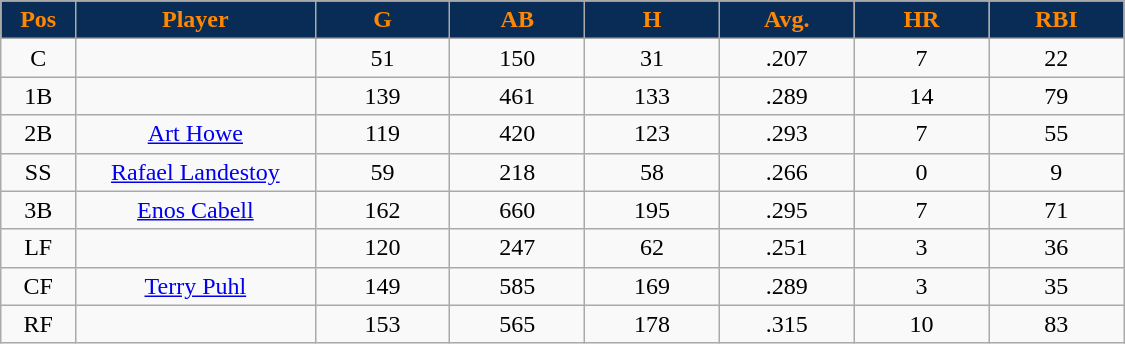<table class="wikitable sortable">
<tr>
<th style="background:#092c57;color:#FF8800;" width="5%">Pos</th>
<th style="background:#092c57;color:#FF8800;" width="16%">Player</th>
<th style="background:#092c57;color:#FF8800;" width="9%">G</th>
<th style="background:#092c57;color:#FF8800;" width="9%">AB</th>
<th style="background:#092c57;color:#FF8800;" width="9%">H</th>
<th style="background:#092c57;color:#FF8800;" width="9%">Avg.</th>
<th style="background:#092c57;color:#FF8800;" width="9%">HR</th>
<th style="background:#092c57;color:#FF8800;" width="9%">RBI</th>
</tr>
<tr align="center">
<td>C</td>
<td></td>
<td>51</td>
<td>150</td>
<td>31</td>
<td>.207</td>
<td>7</td>
<td>22</td>
</tr>
<tr align="center">
<td>1B</td>
<td></td>
<td>139</td>
<td>461</td>
<td>133</td>
<td>.289</td>
<td>14</td>
<td>79</td>
</tr>
<tr align="center">
<td>2B</td>
<td><a href='#'>Art Howe</a></td>
<td>119</td>
<td>420</td>
<td>123</td>
<td>.293</td>
<td>7</td>
<td>55</td>
</tr>
<tr align=center>
<td>SS</td>
<td><a href='#'>Rafael Landestoy</a></td>
<td>59</td>
<td>218</td>
<td>58</td>
<td>.266</td>
<td>0</td>
<td>9</td>
</tr>
<tr align=center>
<td>3B</td>
<td><a href='#'>Enos Cabell</a></td>
<td>162</td>
<td>660</td>
<td>195</td>
<td>.295</td>
<td>7</td>
<td>71</td>
</tr>
<tr align=center>
<td>LF</td>
<td></td>
<td>120</td>
<td>247</td>
<td>62</td>
<td>.251</td>
<td>3</td>
<td>36</td>
</tr>
<tr align="center">
<td>CF</td>
<td><a href='#'>Terry Puhl</a></td>
<td>149</td>
<td>585</td>
<td>169</td>
<td>.289</td>
<td>3</td>
<td>35</td>
</tr>
<tr align=center>
<td>RF</td>
<td></td>
<td>153</td>
<td>565</td>
<td>178</td>
<td>.315</td>
<td>10</td>
<td>83</td>
</tr>
</table>
